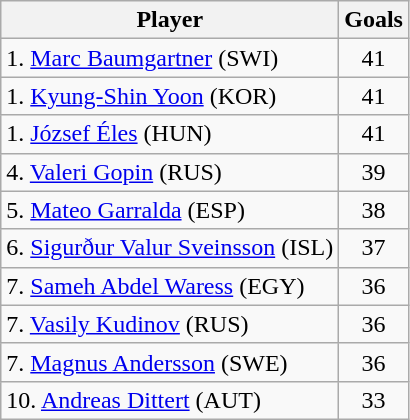<table class="wikitable" style="text-align:center;">
<tr>
<th>Player</th>
<th>Goals</th>
</tr>
<tr>
<td style="text-align:left;">1. <a href='#'>Marc Baumgartner</a> (SWI)</td>
<td>41</td>
</tr>
<tr>
<td style="text-align:left;">1. <a href='#'>Kyung-Shin Yoon</a> (KOR)</td>
<td>41</td>
</tr>
<tr>
<td style="text-align:left;">1. <a href='#'>József Éles</a> (HUN)</td>
<td>41</td>
</tr>
<tr>
<td style="text-align:left;">4. <a href='#'>Valeri Gopin</a> (RUS)</td>
<td>39</td>
</tr>
<tr>
<td style="text-align:left;">5. <a href='#'>Mateo Garralda</a> (ESP)</td>
<td>38</td>
</tr>
<tr>
<td style="text-align:left;">6. <a href='#'>Sigurður Valur Sveinsson</a> (ISL)</td>
<td>37</td>
</tr>
<tr>
<td style="text-align:left;">7. <a href='#'>Sameh Abdel Waress</a> (EGY)</td>
<td>36</td>
</tr>
<tr>
<td style="text-align:left;">7. <a href='#'>Vasily Kudinov</a> (RUS)</td>
<td>36</td>
</tr>
<tr>
<td style="text-align:left;">7. <a href='#'>Magnus Andersson</a> (SWE)</td>
<td>36</td>
</tr>
<tr>
<td style="text-align:left;">10. <a href='#'>Andreas Dittert</a> (AUT)</td>
<td>33</td>
</tr>
</table>
